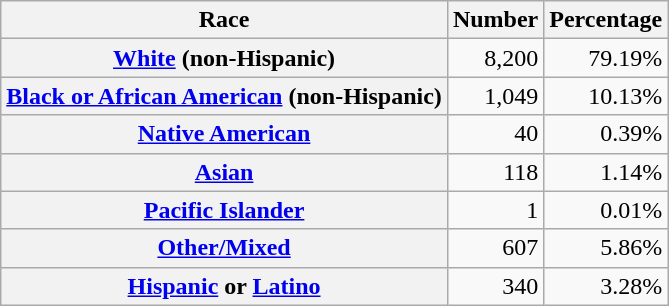<table class="wikitable" style="text-align:right">
<tr>
<th scope="col">Race</th>
<th scope="col">Number</th>
<th scope="col">Percentage</th>
</tr>
<tr>
<th scope="row"><a href='#'>White</a> (non-Hispanic)</th>
<td>8,200</td>
<td>79.19%</td>
</tr>
<tr>
<th scope="row"><a href='#'>Black or African American</a> (non-Hispanic)</th>
<td>1,049</td>
<td>10.13%</td>
</tr>
<tr>
<th scope="row"><a href='#'>Native American</a></th>
<td>40</td>
<td>0.39%</td>
</tr>
<tr>
<th scope="row"><a href='#'>Asian</a></th>
<td>118</td>
<td>1.14%</td>
</tr>
<tr>
<th scope="row"><a href='#'>Pacific Islander</a></th>
<td>1</td>
<td>0.01%</td>
</tr>
<tr>
<th scope="row"><a href='#'>Other/Mixed</a></th>
<td>607</td>
<td>5.86%</td>
</tr>
<tr>
<th scope="row"><a href='#'>Hispanic</a> or <a href='#'>Latino</a></th>
<td>340</td>
<td>3.28%</td>
</tr>
</table>
